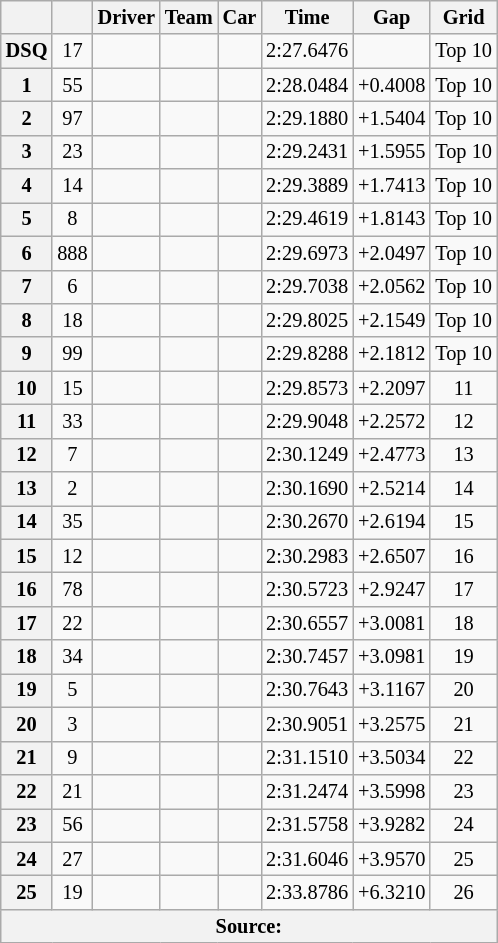<table class="wikitable" style="font-size: 85%">
<tr>
<th></th>
<th></th>
<th>Driver</th>
<th>Team</th>
<th>Car</th>
<th>Time</th>
<th>Gap</th>
<th>Grid</th>
</tr>
<tr>
<th>DSQ</th>
<td align="center">17</td>
<td></td>
<td></td>
<td></td>
<td>2:27.6476</td>
<td></td>
<td align="center">Top 10</td>
</tr>
<tr>
<th>1</th>
<td align="center">55</td>
<td></td>
<td></td>
<td></td>
<td>2:28.0484</td>
<td align="center">+0.4008</td>
<td align="center" nowrap>Top 10</td>
</tr>
<tr>
<th>2</th>
<td align="center">97</td>
<td></td>
<td></td>
<td></td>
<td>2:29.1880</td>
<td align="center">+1.5404</td>
<td align="center">Top 10</td>
</tr>
<tr>
<th>3</th>
<td align="center">23</td>
<td></td>
<td></td>
<td></td>
<td>2:29.2431</td>
<td align="center">+1.5955</td>
<td align="center">Top 10</td>
</tr>
<tr>
<th>4</th>
<td align="center">14</td>
<td></td>
<td></td>
<td></td>
<td>2:29.3889</td>
<td align="center">+1.7413</td>
<td align="center">Top 10</td>
</tr>
<tr>
<th>5</th>
<td align="center">8</td>
<td></td>
<td></td>
<td></td>
<td>2:29.4619</td>
<td align="center">+1.8143</td>
<td align="center">Top 10</td>
</tr>
<tr>
<th>6</th>
<td align="center">888</td>
<td></td>
<td></td>
<td></td>
<td>2:29.6973</td>
<td align="center">+2.0497</td>
<td align="center">Top 10</td>
</tr>
<tr>
<th>7</th>
<td align="center">6</td>
<td></td>
<td></td>
<td></td>
<td>2:29.7038</td>
<td align="center">+2.0562</td>
<td align="center">Top 10</td>
</tr>
<tr>
<th>8</th>
<td align="center">18</td>
<td></td>
<td></td>
<td></td>
<td>2:29.8025</td>
<td align="center">+2.1549</td>
<td align="center">Top 10</td>
</tr>
<tr>
<th>9</th>
<td align="center">99</td>
<td></td>
<td></td>
<td></td>
<td>2:29.8288</td>
<td align="center">+2.1812</td>
<td align="center">Top 10</td>
</tr>
<tr>
<th>10</th>
<td align="center">15</td>
<td></td>
<td></td>
<td></td>
<td>2:29.8573</td>
<td align="center">+2.2097</td>
<td align="center">11</td>
</tr>
<tr>
<th>11</th>
<td align="center">33</td>
<td></td>
<td></td>
<td></td>
<td>2:29.9048</td>
<td align="center">+2.2572</td>
<td align="center">12</td>
</tr>
<tr>
<th>12</th>
<td align="center">7</td>
<td></td>
<td></td>
<td></td>
<td>2:30.1249</td>
<td align="center">+2.4773</td>
<td align="center">13</td>
</tr>
<tr>
<th>13</th>
<td align="center">2</td>
<td></td>
<td></td>
<td></td>
<td>2:30.1690</td>
<td align="center">+2.5214</td>
<td align="center">14</td>
</tr>
<tr>
<th>14</th>
<td align="center">35</td>
<td></td>
<td></td>
<td></td>
<td>2:30.2670</td>
<td align="center">+2.6194</td>
<td align="center">15</td>
</tr>
<tr>
<th>15</th>
<td align="center">12</td>
<td></td>
<td></td>
<td></td>
<td>2:30.2983</td>
<td align="center">+2.6507</td>
<td align="center">16</td>
</tr>
<tr>
<th>16</th>
<td align="center">78</td>
<td></td>
<td></td>
<td></td>
<td>2:30.5723</td>
<td align="center">+2.9247</td>
<td align="center">17</td>
</tr>
<tr>
<th>17</th>
<td align="center">22</td>
<td></td>
<td></td>
<td></td>
<td>2:30.6557</td>
<td align="center">+3.0081</td>
<td align="center">18</td>
</tr>
<tr>
<th>18</th>
<td align="center">34</td>
<td></td>
<td></td>
<td></td>
<td>2:30.7457</td>
<td align="center">+3.0981</td>
<td align="center">19</td>
</tr>
<tr>
<th>19</th>
<td align="center">5</td>
<td></td>
<td></td>
<td></td>
<td>2:30.7643</td>
<td align="center">+3.1167</td>
<td align="center">20</td>
</tr>
<tr>
<th>20</th>
<td align="center">3</td>
<td></td>
<td></td>
<td></td>
<td>2:30.9051</td>
<td align="center">+3.2575</td>
<td align="center">21</td>
</tr>
<tr>
<th>21</th>
<td align="center">9</td>
<td></td>
<td></td>
<td></td>
<td>2:31.1510</td>
<td align="center">+3.5034</td>
<td align="center">22</td>
</tr>
<tr>
<th>22</th>
<td align="center">21</td>
<td></td>
<td></td>
<td></td>
<td>2:31.2474</td>
<td align="center">+3.5998</td>
<td align="center">23</td>
</tr>
<tr>
<th>23</th>
<td align="center">56</td>
<td></td>
<td></td>
<td></td>
<td>2:31.5758</td>
<td align="center">+3.9282</td>
<td align="center">24</td>
</tr>
<tr>
<th>24</th>
<td align="center">27</td>
<td></td>
<td></td>
<td></td>
<td>2:31.6046</td>
<td align="center">+3.9570</td>
<td align="center">25</td>
</tr>
<tr>
<th>25</th>
<td align="center">19</td>
<td></td>
<td></td>
<td></td>
<td>2:33.8786</td>
<td align="center">+6.3210</td>
<td align="center">26</td>
</tr>
<tr>
<th colspan="8">Source:</th>
</tr>
</table>
